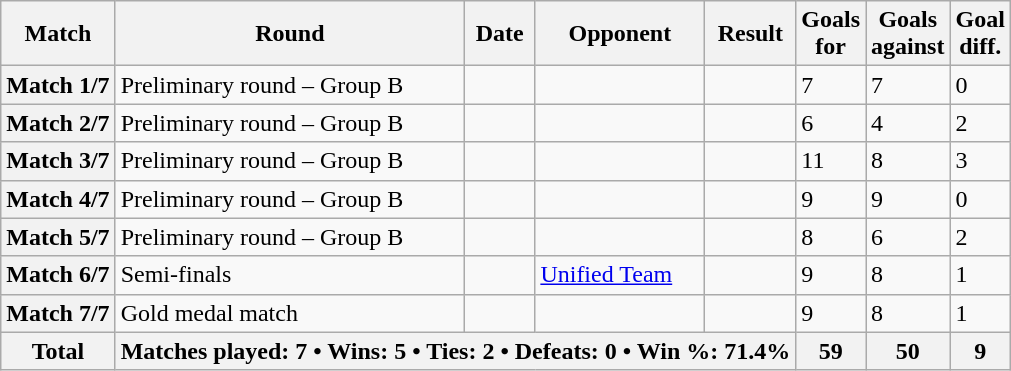<table class="wikitable sortable sticky-header defaultcenter col3right col4left" style="font-size: 100%; margin-left: 1em;">
<tr>
<th scope="col">Match</th>
<th scope="col">Round</th>
<th scope="col">Date</th>
<th scope="col">Opponent</th>
<th scope="col">Result</th>
<th scope="col">Goals<br>for</th>
<th scope="col">Goals<br>against</th>
<th scope="col">Goal<br>diff.</th>
</tr>
<tr>
<th scope="row">Match 1/7</th>
<td>Preliminary round – Group B</td>
<td></td>
<td></td>
<td></td>
<td>7</td>
<td>7</td>
<td>0</td>
</tr>
<tr>
<th scope="row">Match 2/7</th>
<td>Preliminary round – Group B</td>
<td></td>
<td></td>
<td></td>
<td>6</td>
<td>4</td>
<td>2</td>
</tr>
<tr>
<th scope="row">Match 3/7</th>
<td>Preliminary round – Group B</td>
<td></td>
<td></td>
<td></td>
<td>11</td>
<td>8</td>
<td>3</td>
</tr>
<tr>
<th scope="row">Match 4/7</th>
<td>Preliminary round – Group B</td>
<td></td>
<td></td>
<td></td>
<td>9</td>
<td>9</td>
<td>0</td>
</tr>
<tr>
<th scope="row">Match 5/7</th>
<td>Preliminary round – Group B</td>
<td></td>
<td></td>
<td></td>
<td>8</td>
<td>6</td>
<td>2</td>
</tr>
<tr>
<th scope="row">Match 6/7</th>
<td>Semi-finals</td>
<td></td>
<td data-sort-value="Unified Team"> <a href='#'>Unified Team</a></td>
<td></td>
<td>9</td>
<td>8</td>
<td>1</td>
</tr>
<tr>
<th scope="row">Match 7/7</th>
<td>Gold medal match</td>
<td></td>
<td></td>
<td></td>
<td>9</td>
<td>8</td>
<td>1</td>
</tr>
<tr class="sortbottom">
<th>Total</th>
<th colspan="4">Matches played: 7 • Wins: 5 • Ties: 2 • Defeats: 0 • Win %: 71.4%</th>
<th>59</th>
<th>50</th>
<th>9</th>
</tr>
</table>
